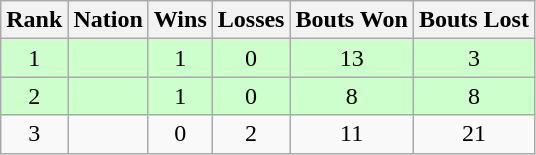<table class="wikitable sortable" style="text-align:center">
<tr>
<th>Rank</th>
<th>Nation</th>
<th>Wins</th>
<th>Losses</th>
<th>Bouts Won</th>
<th>Bouts Lost</th>
</tr>
<tr style="background:#cfc;">
<td>1</td>
<td align=left></td>
<td>1</td>
<td>0</td>
<td>13</td>
<td>3</td>
</tr>
<tr style= "background:#cfc;">
<td>2</td>
<td align=left></td>
<td>1</td>
<td>0</td>
<td>8</td>
<td>8</td>
</tr>
<tr>
<td>3</td>
<td align=left></td>
<td>0</td>
<td>2</td>
<td>11</td>
<td>21</td>
</tr>
</table>
